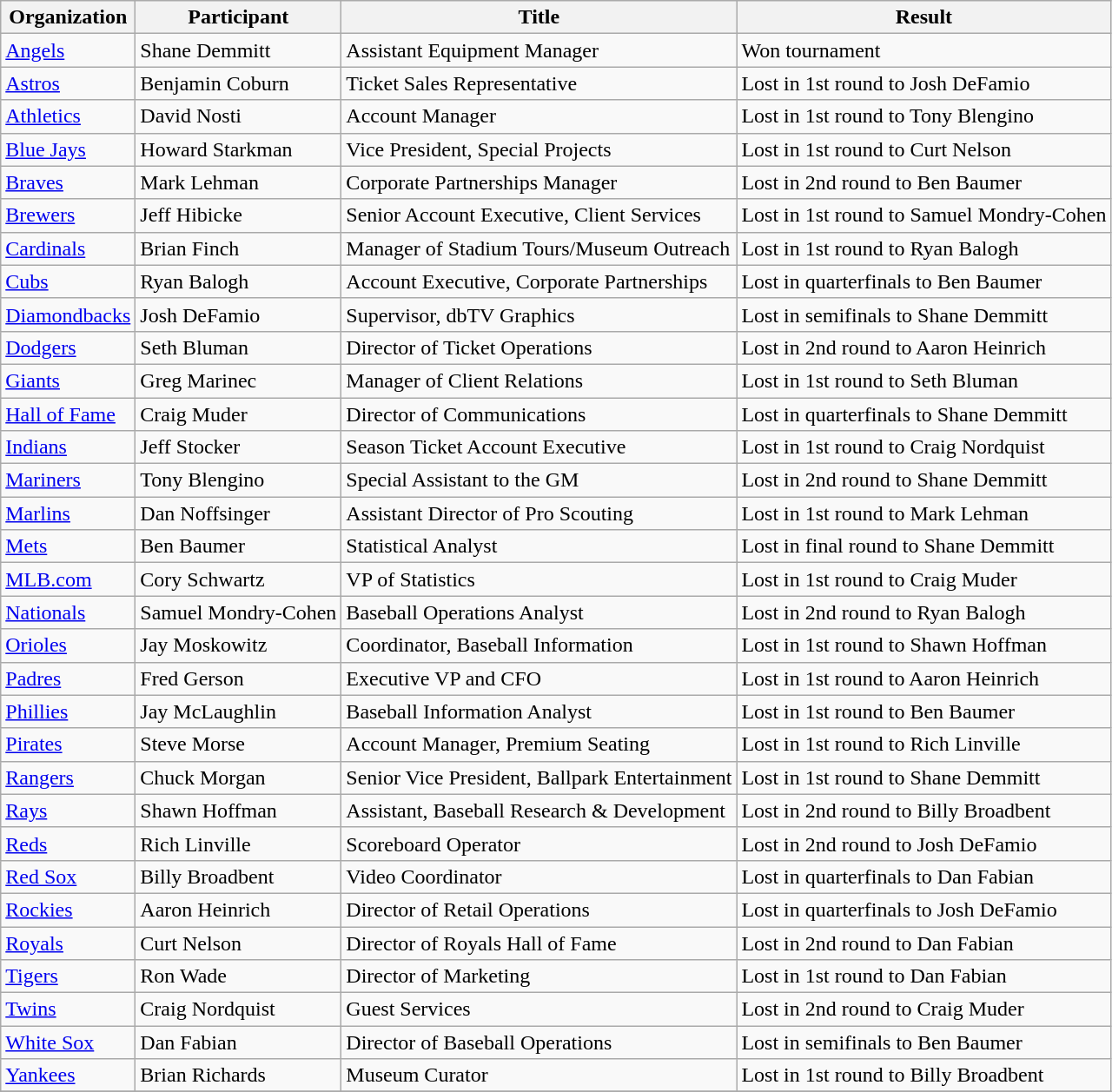<table class="wikitable sortable">
<tr>
<th>Organization</th>
<th>Participant</th>
<th>Title</th>
<th>Result</th>
</tr>
<tr>
<td><a href='#'>Angels</a></td>
<td>Shane Demmitt</td>
<td>Assistant Equipment Manager</td>
<td>Won tournament</td>
</tr>
<tr>
<td><a href='#'>Astros</a></td>
<td>Benjamin Coburn</td>
<td>Ticket Sales Representative</td>
<td>Lost in 1st round to Josh DeFamio</td>
</tr>
<tr>
<td><a href='#'>Athletics</a></td>
<td>David Nosti</td>
<td>Account Manager</td>
<td>Lost in 1st round to Tony Blengino</td>
</tr>
<tr>
<td><a href='#'>Blue Jays</a></td>
<td>Howard Starkman</td>
<td>Vice President, Special Projects</td>
<td>Lost in 1st round to Curt Nelson</td>
</tr>
<tr>
<td><a href='#'>Braves</a></td>
<td>Mark Lehman</td>
<td>Corporate Partnerships Manager</td>
<td>Lost in 2nd round to Ben Baumer</td>
</tr>
<tr>
<td><a href='#'>Brewers</a></td>
<td>Jeff Hibicke</td>
<td>Senior Account Executive, Client Services</td>
<td>Lost in 1st round to Samuel Mondry-Cohen</td>
</tr>
<tr>
<td><a href='#'>Cardinals</a></td>
<td>Brian Finch</td>
<td>Manager of Stadium Tours/Museum Outreach</td>
<td>Lost in 1st round to Ryan Balogh</td>
</tr>
<tr>
<td><a href='#'>Cubs</a></td>
<td>Ryan Balogh</td>
<td>Account Executive, Corporate Partnerships</td>
<td>Lost in quarterfinals to Ben Baumer</td>
</tr>
<tr>
<td><a href='#'>Diamondbacks</a></td>
<td>Josh DeFamio</td>
<td>Supervisor, dbTV Graphics</td>
<td>Lost in semifinals to Shane Demmitt</td>
</tr>
<tr>
<td><a href='#'>Dodgers</a></td>
<td>Seth Bluman</td>
<td>Director of Ticket Operations</td>
<td>Lost in 2nd round to Aaron Heinrich</td>
</tr>
<tr>
<td><a href='#'>Giants</a></td>
<td>Greg Marinec</td>
<td>Manager of Client Relations</td>
<td>Lost in 1st round to Seth Bluman</td>
</tr>
<tr>
<td><a href='#'>Hall of Fame</a></td>
<td>Craig Muder</td>
<td>Director of Communications</td>
<td>Lost in quarterfinals to Shane Demmitt</td>
</tr>
<tr>
<td><a href='#'>Indians</a></td>
<td>Jeff Stocker</td>
<td>Season Ticket Account Executive</td>
<td>Lost in 1st round to Craig Nordquist</td>
</tr>
<tr>
<td><a href='#'>Mariners</a></td>
<td>Tony Blengino</td>
<td>Special Assistant to the GM</td>
<td>Lost in 2nd round to Shane Demmitt</td>
</tr>
<tr>
<td><a href='#'>Marlins</a></td>
<td>Dan Noffsinger</td>
<td>Assistant Director of Pro Scouting</td>
<td>Lost in 1st round to Mark Lehman</td>
</tr>
<tr>
<td><a href='#'>Mets</a></td>
<td>Ben Baumer</td>
<td>Statistical Analyst</td>
<td>Lost in final round to Shane Demmitt</td>
</tr>
<tr>
<td><a href='#'>MLB.com</a></td>
<td>Cory Schwartz</td>
<td>VP of Statistics</td>
<td>Lost in 1st round to Craig Muder</td>
</tr>
<tr>
<td><a href='#'>Nationals</a></td>
<td>Samuel Mondry-Cohen</td>
<td>Baseball Operations Analyst</td>
<td>Lost in 2nd round to Ryan Balogh</td>
</tr>
<tr>
<td><a href='#'>Orioles</a></td>
<td>Jay Moskowitz</td>
<td>Coordinator, Baseball Information</td>
<td>Lost in 1st round to Shawn Hoffman</td>
</tr>
<tr>
<td><a href='#'>Padres</a></td>
<td>Fred Gerson</td>
<td>Executive VP and CFO</td>
<td>Lost in 1st round to Aaron Heinrich</td>
</tr>
<tr>
<td><a href='#'>Phillies</a></td>
<td>Jay McLaughlin</td>
<td>Baseball Information Analyst</td>
<td>Lost in 1st round to Ben Baumer</td>
</tr>
<tr>
<td><a href='#'>Pirates</a></td>
<td>Steve Morse</td>
<td>Account Manager, Premium Seating</td>
<td>Lost in 1st round to Rich Linville</td>
</tr>
<tr>
<td><a href='#'>Rangers</a></td>
<td>Chuck Morgan</td>
<td>Senior Vice President, Ballpark Entertainment</td>
<td>Lost in 1st round to Shane Demmitt</td>
</tr>
<tr>
<td><a href='#'>Rays</a></td>
<td>Shawn Hoffman</td>
<td>Assistant, Baseball Research & Development</td>
<td>Lost in 2nd round to Billy Broadbent</td>
</tr>
<tr>
<td><a href='#'>Reds</a></td>
<td>Rich Linville</td>
<td>Scoreboard Operator</td>
<td>Lost in 2nd round to Josh DeFamio</td>
</tr>
<tr>
<td><a href='#'>Red Sox</a></td>
<td>Billy Broadbent</td>
<td>Video Coordinator</td>
<td>Lost in quarterfinals to Dan Fabian</td>
</tr>
<tr>
<td><a href='#'>Rockies</a></td>
<td>Aaron Heinrich</td>
<td>Director of Retail Operations</td>
<td>Lost in quarterfinals to Josh DeFamio</td>
</tr>
<tr>
<td><a href='#'>Royals</a></td>
<td>Curt Nelson</td>
<td>Director of Royals Hall of Fame</td>
<td>Lost in 2nd round to Dan Fabian</td>
</tr>
<tr>
<td><a href='#'>Tigers</a></td>
<td>Ron Wade</td>
<td>Director of Marketing</td>
<td>Lost in 1st round to Dan Fabian</td>
</tr>
<tr>
<td><a href='#'>Twins</a></td>
<td>Craig Nordquist</td>
<td>Guest Services</td>
<td>Lost in 2nd round to Craig Muder</td>
</tr>
<tr>
<td><a href='#'>White Sox</a></td>
<td>Dan Fabian</td>
<td>Director of Baseball Operations</td>
<td>Lost in semifinals to Ben Baumer</td>
</tr>
<tr>
<td><a href='#'>Yankees</a></td>
<td>Brian Richards</td>
<td>Museum Curator</td>
<td>Lost in 1st round to Billy Broadbent</td>
</tr>
<tr>
</tr>
</table>
